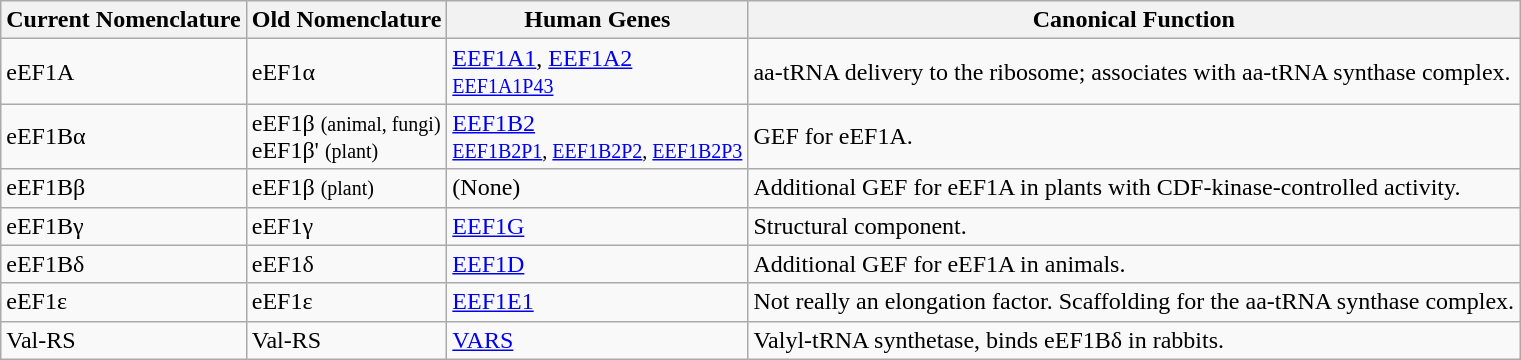<table class=wikitable>
<tr>
<th>Current Nomenclature</th>
<th>Old Nomenclature</th>
<th>Human Genes</th>
<th>Canonical Function</th>
</tr>
<tr>
<td>eEF1A</td>
<td>eEF1α</td>
<td><a href='#'>EEF1A1</a>, <a href='#'>EEF1A2</a><br><small><a href='#'>EEF1A1P43</a></small></td>
<td>aa-tRNA delivery to the ribosome; associates with aa-tRNA synthase complex.</td>
</tr>
<tr>
<td>eEF1Bα</td>
<td>eEF1β <small>(animal, fungi)</small><br>eEF1β' <small>(plant)</small></td>
<td><a href='#'>EEF1B2</a><br><small><a href='#'>EEF1B2P1</a>, <a href='#'>EEF1B2P2</a>, <a href='#'>EEF1B2P3</a></small></td>
<td>GEF for eEF1A.</td>
</tr>
<tr>
<td>eEF1Bβ</td>
<td>eEF1β <small>(plant)</small></td>
<td>(None)</td>
<td>Additional GEF for eEF1A in plants with CDF-kinase-controlled activity.</td>
</tr>
<tr>
<td>eEF1Bγ</td>
<td>eEF1γ</td>
<td><a href='#'>EEF1G</a></td>
<td>Structural component.</td>
</tr>
<tr>
<td>eEF1Bδ</td>
<td>eEF1δ</td>
<td><a href='#'>EEF1D</a></td>
<td>Additional GEF for eEF1A in animals.</td>
</tr>
<tr>
<td>eEF1ε</td>
<td>eEF1ε</td>
<td><a href='#'>EEF1E1</a></td>
<td>Not really an elongation factor. Scaffolding for the aa-tRNA synthase complex.</td>
</tr>
<tr>
<td>Val-RS</td>
<td>Val-RS</td>
<td><a href='#'>VARS</a></td>
<td>Valyl-tRNA synthetase, binds eEF1Bδ in rabbits.</td>
</tr>
</table>
